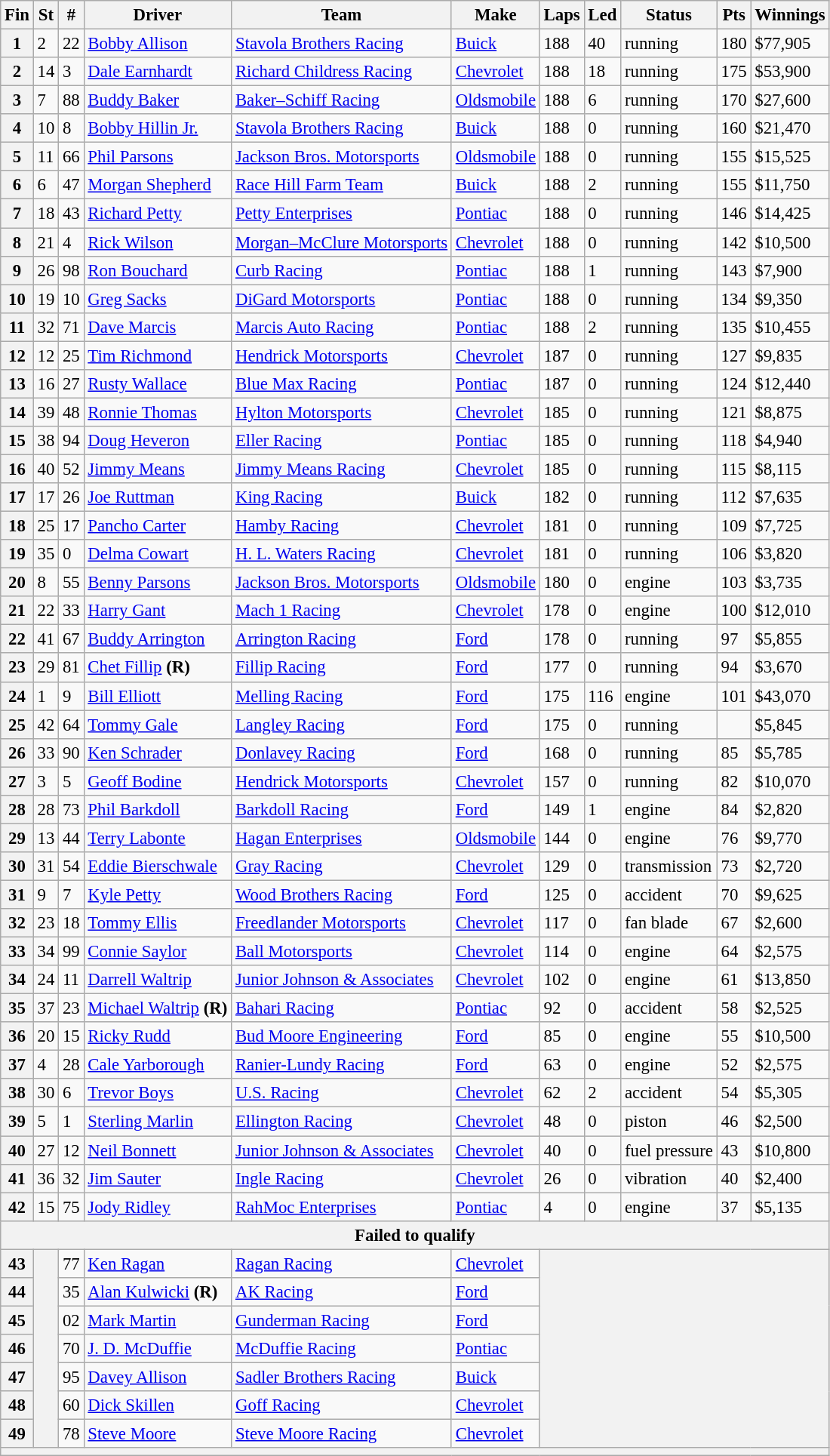<table class="wikitable" style="font-size:95%">
<tr>
<th>Fin</th>
<th>St</th>
<th>#</th>
<th>Driver</th>
<th>Team</th>
<th>Make</th>
<th>Laps</th>
<th>Led</th>
<th>Status</th>
<th>Pts</th>
<th>Winnings</th>
</tr>
<tr>
<th>1</th>
<td>2</td>
<td>22</td>
<td><a href='#'>Bobby Allison</a></td>
<td><a href='#'>Stavola Brothers Racing</a></td>
<td><a href='#'>Buick</a></td>
<td>188</td>
<td>40</td>
<td>running</td>
<td>180</td>
<td>$77,905</td>
</tr>
<tr>
<th>2</th>
<td>14</td>
<td>3</td>
<td><a href='#'>Dale Earnhardt</a></td>
<td><a href='#'>Richard Childress Racing</a></td>
<td><a href='#'>Chevrolet</a></td>
<td>188</td>
<td>18</td>
<td>running</td>
<td>175</td>
<td>$53,900</td>
</tr>
<tr>
<th>3</th>
<td>7</td>
<td>88</td>
<td><a href='#'>Buddy Baker</a></td>
<td><a href='#'>Baker–Schiff Racing</a></td>
<td><a href='#'>Oldsmobile</a></td>
<td>188</td>
<td>6</td>
<td>running</td>
<td>170</td>
<td>$27,600</td>
</tr>
<tr>
<th>4</th>
<td>10</td>
<td>8</td>
<td><a href='#'>Bobby Hillin Jr.</a></td>
<td><a href='#'>Stavola Brothers Racing</a></td>
<td><a href='#'>Buick</a></td>
<td>188</td>
<td>0</td>
<td>running</td>
<td>160</td>
<td>$21,470</td>
</tr>
<tr>
<th>5</th>
<td>11</td>
<td>66</td>
<td><a href='#'>Phil Parsons</a></td>
<td><a href='#'>Jackson Bros. Motorsports</a></td>
<td><a href='#'>Oldsmobile</a></td>
<td>188</td>
<td>0</td>
<td>running</td>
<td>155</td>
<td>$15,525</td>
</tr>
<tr>
<th>6</th>
<td>6</td>
<td>47</td>
<td><a href='#'>Morgan Shepherd</a></td>
<td><a href='#'>Race Hill Farm Team</a></td>
<td><a href='#'>Buick</a></td>
<td>188</td>
<td>2</td>
<td>running</td>
<td>155</td>
<td>$11,750</td>
</tr>
<tr>
<th>7</th>
<td>18</td>
<td>43</td>
<td><a href='#'>Richard Petty</a></td>
<td><a href='#'>Petty Enterprises</a></td>
<td><a href='#'>Pontiac</a></td>
<td>188</td>
<td>0</td>
<td>running</td>
<td>146</td>
<td>$14,425</td>
</tr>
<tr>
<th>8</th>
<td>21</td>
<td>4</td>
<td><a href='#'>Rick Wilson</a></td>
<td><a href='#'>Morgan–McClure Motorsports</a></td>
<td><a href='#'>Chevrolet</a></td>
<td>188</td>
<td>0</td>
<td>running</td>
<td>142</td>
<td>$10,500</td>
</tr>
<tr>
<th>9</th>
<td>26</td>
<td>98</td>
<td><a href='#'>Ron Bouchard</a></td>
<td><a href='#'>Curb Racing</a></td>
<td><a href='#'>Pontiac</a></td>
<td>188</td>
<td>1</td>
<td>running</td>
<td>143</td>
<td>$7,900</td>
</tr>
<tr>
<th>10</th>
<td>19</td>
<td>10</td>
<td><a href='#'>Greg Sacks</a></td>
<td><a href='#'>DiGard Motorsports</a></td>
<td><a href='#'>Pontiac</a></td>
<td>188</td>
<td>0</td>
<td>running</td>
<td>134</td>
<td>$9,350</td>
</tr>
<tr>
<th>11</th>
<td>32</td>
<td>71</td>
<td><a href='#'>Dave Marcis</a></td>
<td><a href='#'>Marcis Auto Racing</a></td>
<td><a href='#'>Pontiac</a></td>
<td>188</td>
<td>2</td>
<td>running</td>
<td>135</td>
<td>$10,455</td>
</tr>
<tr>
<th>12</th>
<td>12</td>
<td>25</td>
<td><a href='#'>Tim Richmond</a></td>
<td><a href='#'>Hendrick Motorsports</a></td>
<td><a href='#'>Chevrolet</a></td>
<td>187</td>
<td>0</td>
<td>running</td>
<td>127</td>
<td>$9,835</td>
</tr>
<tr>
<th>13</th>
<td>16</td>
<td>27</td>
<td><a href='#'>Rusty Wallace</a></td>
<td><a href='#'>Blue Max Racing</a></td>
<td><a href='#'>Pontiac</a></td>
<td>187</td>
<td>0</td>
<td>running</td>
<td>124</td>
<td>$12,440</td>
</tr>
<tr>
<th>14</th>
<td>39</td>
<td>48</td>
<td><a href='#'>Ronnie Thomas</a></td>
<td><a href='#'>Hylton Motorsports</a></td>
<td><a href='#'>Chevrolet</a></td>
<td>185</td>
<td>0</td>
<td>running</td>
<td>121</td>
<td>$8,875</td>
</tr>
<tr>
<th>15</th>
<td>38</td>
<td>94</td>
<td><a href='#'>Doug Heveron</a></td>
<td><a href='#'>Eller Racing</a></td>
<td><a href='#'>Pontiac</a></td>
<td>185</td>
<td>0</td>
<td>running</td>
<td>118</td>
<td>$4,940</td>
</tr>
<tr>
<th>16</th>
<td>40</td>
<td>52</td>
<td><a href='#'>Jimmy Means</a></td>
<td><a href='#'>Jimmy Means Racing</a></td>
<td><a href='#'>Chevrolet</a></td>
<td>185</td>
<td>0</td>
<td>running</td>
<td>115</td>
<td>$8,115</td>
</tr>
<tr>
<th>17</th>
<td>17</td>
<td>26</td>
<td><a href='#'>Joe Ruttman</a></td>
<td><a href='#'>King Racing</a></td>
<td><a href='#'>Buick</a></td>
<td>182</td>
<td>0</td>
<td>running</td>
<td>112</td>
<td>$7,635</td>
</tr>
<tr>
<th>18</th>
<td>25</td>
<td>17</td>
<td><a href='#'>Pancho Carter</a></td>
<td><a href='#'>Hamby Racing</a></td>
<td><a href='#'>Chevrolet</a></td>
<td>181</td>
<td>0</td>
<td>running</td>
<td>109</td>
<td>$7,725</td>
</tr>
<tr>
<th>19</th>
<td>35</td>
<td>0</td>
<td><a href='#'>Delma Cowart</a></td>
<td><a href='#'>H. L. Waters Racing</a></td>
<td><a href='#'>Chevrolet</a></td>
<td>181</td>
<td>0</td>
<td>running</td>
<td>106</td>
<td>$3,820</td>
</tr>
<tr>
<th>20</th>
<td>8</td>
<td>55</td>
<td><a href='#'>Benny Parsons</a></td>
<td><a href='#'>Jackson Bros. Motorsports</a></td>
<td><a href='#'>Oldsmobile</a></td>
<td>180</td>
<td>0</td>
<td>engine</td>
<td>103</td>
<td>$3,735</td>
</tr>
<tr>
<th>21</th>
<td>22</td>
<td>33</td>
<td><a href='#'>Harry Gant</a></td>
<td><a href='#'>Mach 1 Racing</a></td>
<td><a href='#'>Chevrolet</a></td>
<td>178</td>
<td>0</td>
<td>engine</td>
<td>100</td>
<td>$12,010</td>
</tr>
<tr>
<th>22</th>
<td>41</td>
<td>67</td>
<td><a href='#'>Buddy Arrington</a></td>
<td><a href='#'>Arrington Racing</a></td>
<td><a href='#'>Ford</a></td>
<td>178</td>
<td>0</td>
<td>running</td>
<td>97</td>
<td>$5,855</td>
</tr>
<tr>
<th>23</th>
<td>29</td>
<td>81</td>
<td><a href='#'>Chet Fillip</a> <strong>(R)</strong></td>
<td><a href='#'>Fillip Racing</a></td>
<td><a href='#'>Ford</a></td>
<td>177</td>
<td>0</td>
<td>running</td>
<td>94</td>
<td>$3,670</td>
</tr>
<tr>
<th>24</th>
<td>1</td>
<td>9</td>
<td><a href='#'>Bill Elliott</a></td>
<td><a href='#'>Melling Racing</a></td>
<td><a href='#'>Ford</a></td>
<td>175</td>
<td>116</td>
<td>engine</td>
<td>101</td>
<td>$43,070</td>
</tr>
<tr>
<th>25</th>
<td>42</td>
<td>64</td>
<td><a href='#'>Tommy Gale</a></td>
<td><a href='#'>Langley Racing</a></td>
<td><a href='#'>Ford</a></td>
<td>175</td>
<td>0</td>
<td>running</td>
<td></td>
<td>$5,845</td>
</tr>
<tr>
<th>26</th>
<td>33</td>
<td>90</td>
<td><a href='#'>Ken Schrader</a></td>
<td><a href='#'>Donlavey Racing</a></td>
<td><a href='#'>Ford</a></td>
<td>168</td>
<td>0</td>
<td>running</td>
<td>85</td>
<td>$5,785</td>
</tr>
<tr>
<th>27</th>
<td>3</td>
<td>5</td>
<td><a href='#'>Geoff Bodine</a></td>
<td><a href='#'>Hendrick Motorsports</a></td>
<td><a href='#'>Chevrolet</a></td>
<td>157</td>
<td>0</td>
<td>running</td>
<td>82</td>
<td>$10,070</td>
</tr>
<tr>
<th>28</th>
<td>28</td>
<td>73</td>
<td><a href='#'>Phil Barkdoll</a></td>
<td><a href='#'>Barkdoll Racing</a></td>
<td><a href='#'>Ford</a></td>
<td>149</td>
<td>1</td>
<td>engine</td>
<td>84</td>
<td>$2,820</td>
</tr>
<tr>
<th>29</th>
<td>13</td>
<td>44</td>
<td><a href='#'>Terry Labonte</a></td>
<td><a href='#'>Hagan Enterprises</a></td>
<td><a href='#'>Oldsmobile</a></td>
<td>144</td>
<td>0</td>
<td>engine</td>
<td>76</td>
<td>$9,770</td>
</tr>
<tr>
<th>30</th>
<td>31</td>
<td>54</td>
<td><a href='#'>Eddie Bierschwale</a></td>
<td><a href='#'>Gray Racing</a></td>
<td><a href='#'>Chevrolet</a></td>
<td>129</td>
<td>0</td>
<td>transmission</td>
<td>73</td>
<td>$2,720</td>
</tr>
<tr>
<th>31</th>
<td>9</td>
<td>7</td>
<td><a href='#'>Kyle Petty</a></td>
<td><a href='#'>Wood Brothers Racing</a></td>
<td><a href='#'>Ford</a></td>
<td>125</td>
<td>0</td>
<td>accident</td>
<td>70</td>
<td>$9,625</td>
</tr>
<tr>
<th>32</th>
<td>23</td>
<td>18</td>
<td><a href='#'>Tommy Ellis</a></td>
<td><a href='#'>Freedlander Motorsports</a></td>
<td><a href='#'>Chevrolet</a></td>
<td>117</td>
<td>0</td>
<td>fan blade</td>
<td>67</td>
<td>$2,600</td>
</tr>
<tr>
<th>33</th>
<td>34</td>
<td>99</td>
<td><a href='#'>Connie Saylor</a></td>
<td><a href='#'>Ball Motorsports</a></td>
<td><a href='#'>Chevrolet</a></td>
<td>114</td>
<td>0</td>
<td>engine</td>
<td>64</td>
<td>$2,575</td>
</tr>
<tr>
<th>34</th>
<td>24</td>
<td>11</td>
<td><a href='#'>Darrell Waltrip</a></td>
<td><a href='#'>Junior Johnson & Associates</a></td>
<td><a href='#'>Chevrolet</a></td>
<td>102</td>
<td>0</td>
<td>engine</td>
<td>61</td>
<td>$13,850</td>
</tr>
<tr>
<th>35</th>
<td>37</td>
<td>23</td>
<td><a href='#'>Michael Waltrip</a> <strong>(R)</strong></td>
<td><a href='#'>Bahari Racing</a></td>
<td><a href='#'>Pontiac</a></td>
<td>92</td>
<td>0</td>
<td>accident</td>
<td>58</td>
<td>$2,525</td>
</tr>
<tr>
<th>36</th>
<td>20</td>
<td>15</td>
<td><a href='#'>Ricky Rudd</a></td>
<td><a href='#'>Bud Moore Engineering</a></td>
<td><a href='#'>Ford</a></td>
<td>85</td>
<td>0</td>
<td>engine</td>
<td>55</td>
<td>$10,500</td>
</tr>
<tr>
<th>37</th>
<td>4</td>
<td>28</td>
<td><a href='#'>Cale Yarborough</a></td>
<td><a href='#'>Ranier-Lundy Racing</a></td>
<td><a href='#'>Ford</a></td>
<td>63</td>
<td>0</td>
<td>engine</td>
<td>52</td>
<td>$2,575</td>
</tr>
<tr>
<th>38</th>
<td>30</td>
<td>6</td>
<td><a href='#'>Trevor Boys</a></td>
<td><a href='#'>U.S. Racing</a></td>
<td><a href='#'>Chevrolet</a></td>
<td>62</td>
<td>2</td>
<td>accident</td>
<td>54</td>
<td>$5,305</td>
</tr>
<tr>
<th>39</th>
<td>5</td>
<td>1</td>
<td><a href='#'>Sterling Marlin</a></td>
<td><a href='#'>Ellington Racing</a></td>
<td><a href='#'>Chevrolet</a></td>
<td>48</td>
<td>0</td>
<td>piston</td>
<td>46</td>
<td>$2,500</td>
</tr>
<tr>
<th>40</th>
<td>27</td>
<td>12</td>
<td><a href='#'>Neil Bonnett</a></td>
<td><a href='#'>Junior Johnson & Associates</a></td>
<td><a href='#'>Chevrolet</a></td>
<td>40</td>
<td>0</td>
<td>fuel pressure</td>
<td>43</td>
<td>$10,800</td>
</tr>
<tr>
<th>41</th>
<td>36</td>
<td>32</td>
<td><a href='#'>Jim Sauter</a></td>
<td><a href='#'>Ingle Racing</a></td>
<td><a href='#'>Chevrolet</a></td>
<td>26</td>
<td>0</td>
<td>vibration</td>
<td>40</td>
<td>$2,400</td>
</tr>
<tr>
<th>42</th>
<td>15</td>
<td>75</td>
<td><a href='#'>Jody Ridley</a></td>
<td><a href='#'>RahMoc Enterprises</a></td>
<td><a href='#'>Pontiac</a></td>
<td>4</td>
<td>0</td>
<td>engine</td>
<td>37</td>
<td>$5,135</td>
</tr>
<tr>
<th colspan="11">Failed to qualify</th>
</tr>
<tr>
<th>43</th>
<th rowspan="7"></th>
<td>77</td>
<td><a href='#'>Ken Ragan</a></td>
<td><a href='#'>Ragan Racing</a></td>
<td><a href='#'>Chevrolet</a></td>
<th colspan="5" rowspan="7"></th>
</tr>
<tr>
<th>44</th>
<td>35</td>
<td><a href='#'>Alan Kulwicki</a> <strong>(R)</strong></td>
<td><a href='#'>AK Racing</a></td>
<td><a href='#'>Ford</a></td>
</tr>
<tr>
<th>45</th>
<td>02</td>
<td><a href='#'>Mark Martin</a></td>
<td><a href='#'>Gunderman Racing</a></td>
<td><a href='#'>Ford</a></td>
</tr>
<tr>
<th>46</th>
<td>70</td>
<td><a href='#'>J. D. McDuffie</a></td>
<td><a href='#'>McDuffie Racing</a></td>
<td><a href='#'>Pontiac</a></td>
</tr>
<tr>
<th>47</th>
<td>95</td>
<td><a href='#'>Davey Allison</a></td>
<td><a href='#'>Sadler Brothers Racing</a></td>
<td><a href='#'>Buick</a></td>
</tr>
<tr>
<th>48</th>
<td>60</td>
<td><a href='#'>Dick Skillen</a></td>
<td><a href='#'>Goff Racing</a></td>
<td><a href='#'>Chevrolet</a></td>
</tr>
<tr>
<th>49</th>
<td>78</td>
<td><a href='#'>Steve Moore</a></td>
<td><a href='#'>Steve Moore Racing</a></td>
<td><a href='#'>Chevrolet</a></td>
</tr>
<tr>
<th colspan="11"></th>
</tr>
</table>
